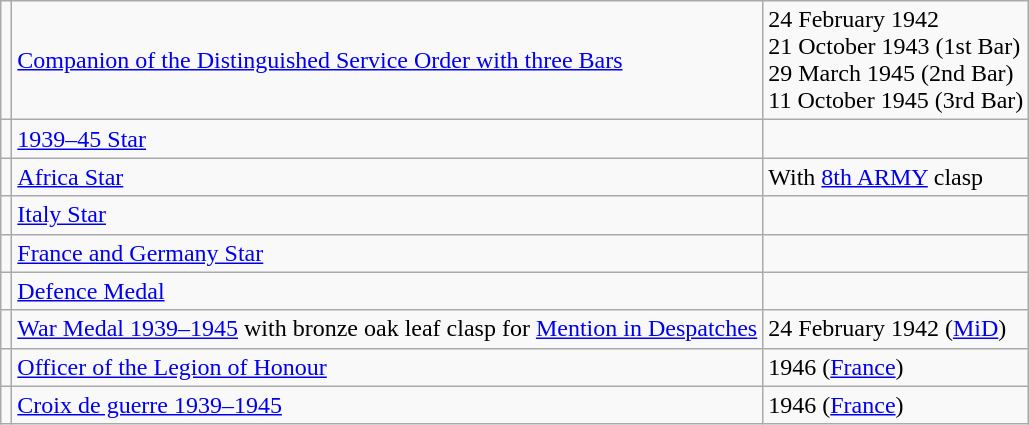<table class="wikitable">
<tr>
<td></td>
<td><a href='#'>Companion of the Distinguished Service Order with three Bars</a></td>
<td>24 February 1942<br>21 October 1943 (1st Bar)<br>29 March 1945 (2nd Bar)<br>11 October 1945 (3rd Bar)</td>
</tr>
<tr>
<td></td>
<td><a href='#'>1939–45 Star</a></td>
<td></td>
</tr>
<tr>
<td></td>
<td><a href='#'>Africa Star</a></td>
<td>With <a href='#'>8th ARMY</a> clasp</td>
</tr>
<tr>
<td></td>
<td><a href='#'>Italy Star</a></td>
<td></td>
</tr>
<tr>
<td></td>
<td><a href='#'>France and Germany Star</a></td>
<td></td>
</tr>
<tr>
<td></td>
<td><a href='#'>Defence Medal</a></td>
<td></td>
</tr>
<tr>
<td></td>
<td><a href='#'>War Medal 1939–1945</a> with bronze oak leaf clasp for <a href='#'>Mention in Despatches</a></td>
<td>24 February 1942 (<a href='#'>MiD</a>)</td>
</tr>
<tr>
<td></td>
<td><a href='#'>Officer of the Legion of Honour</a></td>
<td>1946 (<a href='#'>France</a>)</td>
</tr>
<tr>
<td></td>
<td><a href='#'>Croix de guerre 1939–1945</a></td>
<td>1946 (<a href='#'>France</a>)</td>
</tr>
</table>
